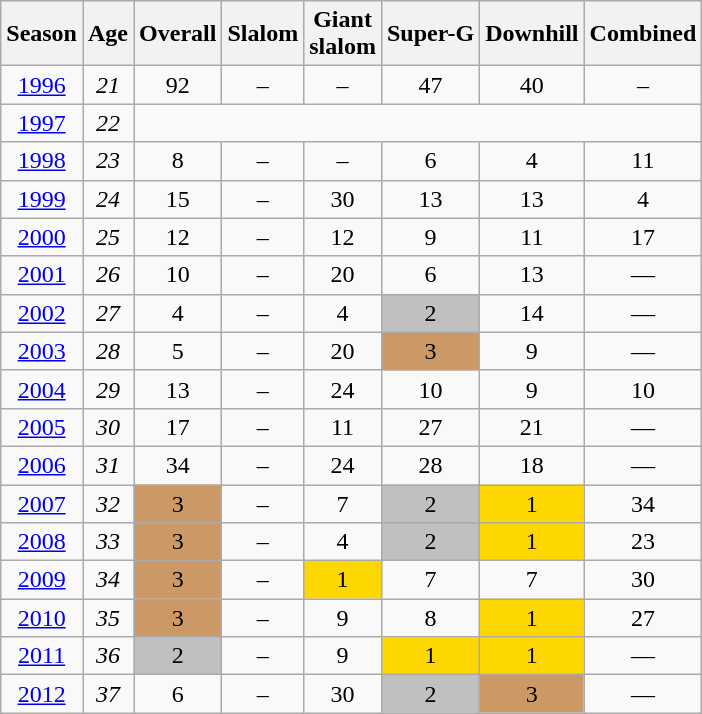<table class=wikitable style="text-align:center">
<tr>
<th>Season</th>
<th>Age</th>
<th>Overall</th>
<th>Slalom</th>
<th>Giant<br>slalom</th>
<th>Super-G</th>
<th>Downhill</th>
<th>Combined</th>
</tr>
<tr>
<td><a href='#'>1996</a></td>
<td><em>21</em></td>
<td>92</td>
<td>–</td>
<td>–</td>
<td>47</td>
<td>40</td>
<td>–</td>
</tr>
<tr>
<td><a href='#'>1997</a></td>
<td><em>22</em></td>
<td colspan=6></td>
</tr>
<tr>
<td><a href='#'>1998</a></td>
<td><em>23</em></td>
<td>8</td>
<td>–</td>
<td>–</td>
<td>6</td>
<td>4</td>
<td>11</td>
</tr>
<tr>
<td><a href='#'>1999</a></td>
<td><em>24</em></td>
<td>15</td>
<td>–</td>
<td>30</td>
<td>13</td>
<td>13</td>
<td>4</td>
</tr>
<tr>
<td><a href='#'>2000</a></td>
<td><em>25</em></td>
<td>12</td>
<td>–</td>
<td>12</td>
<td>9</td>
<td>11</td>
<td>17</td>
</tr>
<tr>
<td><a href='#'>2001</a></td>
<td><em>26</em></td>
<td>10</td>
<td>–</td>
<td>20</td>
<td>6</td>
<td>13</td>
<td>—</td>
</tr>
<tr>
<td><a href='#'>2002</a></td>
<td><em>27</em></td>
<td>4</td>
<td>–</td>
<td>4</td>
<td style="background:silver;">2</td>
<td>14</td>
<td>—</td>
</tr>
<tr>
<td><a href='#'>2003</a></td>
<td><em>28</em></td>
<td>5</td>
<td>–</td>
<td>20</td>
<td style="background:#cc9966;">3</td>
<td>9</td>
<td>—</td>
</tr>
<tr>
<td><a href='#'>2004</a></td>
<td><em>29</em></td>
<td>13</td>
<td>–</td>
<td>24</td>
<td>10</td>
<td>9</td>
<td>10</td>
</tr>
<tr>
<td><a href='#'>2005</a></td>
<td><em>30</em></td>
<td>17</td>
<td>–</td>
<td>11</td>
<td>27</td>
<td>21</td>
<td>—</td>
</tr>
<tr>
<td><a href='#'>2006</a></td>
<td><em>31</em></td>
<td>34</td>
<td>–</td>
<td>24</td>
<td>28</td>
<td>18</td>
<td>—</td>
</tr>
<tr>
<td><a href='#'>2007</a></td>
<td><em>32</em></td>
<td style="background:#cc9966;">3</td>
<td>–</td>
<td>7</td>
<td style="background:silver;">2</td>
<td style="background:gold;">1</td>
<td>34</td>
</tr>
<tr>
<td><a href='#'>2008</a></td>
<td><em>33</em></td>
<td style="background:#cc9966;">3</td>
<td>–</td>
<td>4</td>
<td style="background:silver;">2</td>
<td style="background:gold;">1</td>
<td>23</td>
</tr>
<tr>
<td><a href='#'>2009</a></td>
<td><em>34</em></td>
<td style="background:#cc9966;">3</td>
<td>–</td>
<td style="background:gold;">1</td>
<td>7</td>
<td>7</td>
<td>30</td>
</tr>
<tr>
<td><a href='#'>2010</a></td>
<td><em>35</em></td>
<td style="background:#cc9966;">3</td>
<td>–</td>
<td>9</td>
<td>8</td>
<td style="background:gold;">1</td>
<td>27</td>
</tr>
<tr>
<td><a href='#'>2011</a></td>
<td><em>36</em></td>
<td style="background:silver;">2</td>
<td>–</td>
<td>9</td>
<td style="background:gold;">1</td>
<td style="background:gold;">1</td>
<td>—</td>
</tr>
<tr>
<td><a href='#'>2012</a></td>
<td><em>37</em></td>
<td>6</td>
<td>–</td>
<td>30</td>
<td style="background:silver;">2</td>
<td style="background:#cc9966;">3</td>
<td>—</td>
</tr>
</table>
